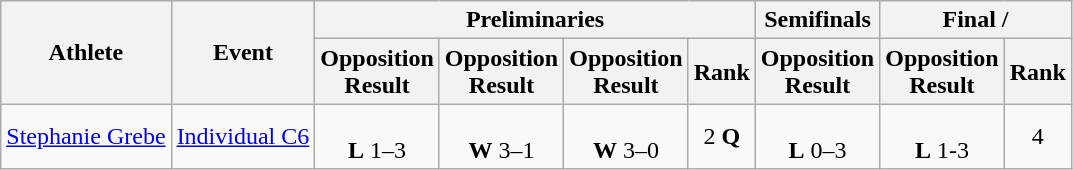<table class=wikitable>
<tr>
<th rowspan="2">Athlete</th>
<th rowspan="2">Event</th>
<th colspan="4">Preliminaries</th>
<th>Semifinals</th>
<th colspan="2">Final / </th>
</tr>
<tr>
<th>Opposition<br>Result</th>
<th>Opposition<br>Result</th>
<th>Opposition<br>Result</th>
<th>Rank</th>
<th>Opposition<br>Result</th>
<th>Opposition<br>Result</th>
<th>Rank</th>
</tr>
<tr>
<td><a href='#'>Stephanie Grebe</a></td>
<td><a href='#'>Individual C6</a></td>
<td align="center"><br><strong>L</strong> 1–3</td>
<td align="center"><br><strong>W</strong> 3–1</td>
<td align="center"><br><strong>W</strong> 3–0</td>
<td align="center">2 <strong>Q</strong></td>
<td align="center"><br><strong>L</strong> 0–3</td>
<td align="center"><br><strong>L</strong> 1-3</td>
<td align="center">4</td>
</tr>
</table>
